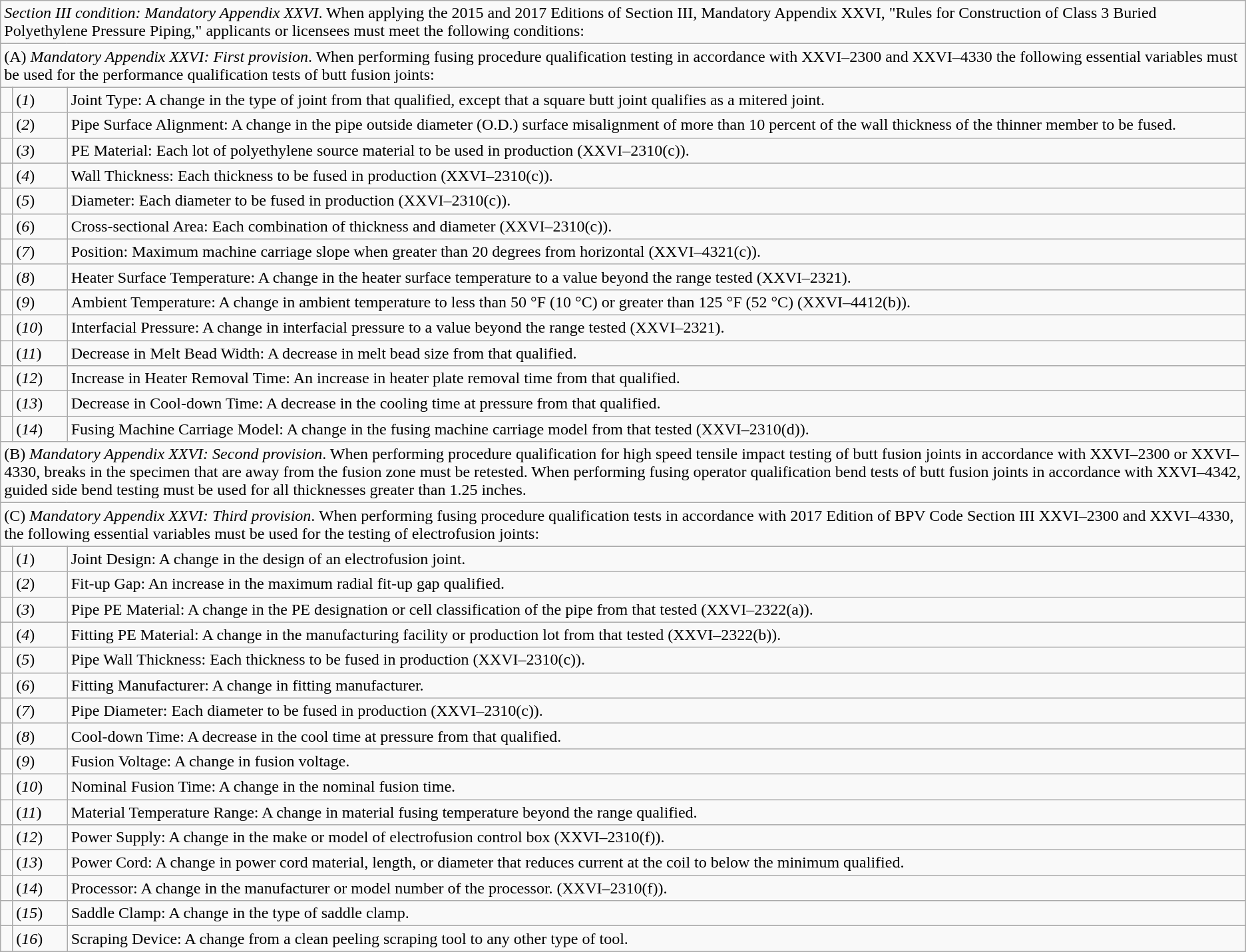<table class="wikitable">
<tr>
<td colspan="5"><em>Section III condition: Mandatory Appendix XXVI</em>. When applying the 2015 and 2017 Editions of Section III, Mandatory Appendix XXVI, "Rules for Construction of Class 3 Buried Polyethylene Pressure Piping," applicants or licensees must meet the following conditions:</td>
</tr>
<tr>
<td colspan="5">(A) <em>Mandatory Appendix XXVI: First provision</em>. When performing fusing procedure qualification testing in accordance with XXVI–2300 and XXVI–4330 the following essential variables must be used for the performance qualification tests of butt fusion joints:</td>
</tr>
<tr>
<td></td>
<td>(<em>1</em>)</td>
<td colspan="3">Joint Type: A change in the type of joint from that qualified, except that a square butt joint qualifies as a mitered joint.</td>
</tr>
<tr>
<td></td>
<td>(<em>2</em>)</td>
<td colspan="3">Pipe Surface Alignment: A change in the pipe outside diameter (O.D.) surface misalignment of more than 10 percent of the wall thickness of the thinner member to be fused.</td>
</tr>
<tr>
<td></td>
<td>(<em>3</em>)</td>
<td colspan="3">PE Material: Each lot of polyethylene source material to be used in production (XXVI–2310(c)).</td>
</tr>
<tr>
<td></td>
<td>(<em>4</em>)</td>
<td colspan="3">Wall Thickness: Each thickness to be fused in production (XXVI–2310(c)).</td>
</tr>
<tr>
<td></td>
<td>(<em>5</em>)</td>
<td colspan="3">Diameter: Each diameter to be fused in production (XXVI–2310(c)).</td>
</tr>
<tr>
<td></td>
<td>(<em>6</em>)</td>
<td colspan="3">Cross-sectional Area: Each combination of thickness and diameter (XXVI–2310(c)).</td>
</tr>
<tr>
<td></td>
<td>(<em>7</em>)</td>
<td colspan="3">Position: Maximum machine carriage slope when greater than 20 degrees from horizontal (XXVI–4321(c)).</td>
</tr>
<tr>
<td></td>
<td>(<em>8</em>)</td>
<td colspan="3">Heater Surface Temperature: A change in the heater surface temperature to a value beyond the range tested (XXVI–2321).</td>
</tr>
<tr>
<td></td>
<td>(<em>9</em>)</td>
<td colspan="3">Ambient Temperature: A change in ambient temperature to less than 50 °F (10 °C) or greater than 125 °F (52 °C) (XXVI–4412(b)).</td>
</tr>
<tr>
<td></td>
<td>(<em>10</em>)</td>
<td colspan="3">Interfacial Pressure: A change in interfacial pressure to a value beyond the range tested (XXVI–2321).</td>
</tr>
<tr>
<td></td>
<td>(<em>11</em>)</td>
<td colspan="3">Decrease in Melt Bead Width: A decrease in melt bead size from that qualified.</td>
</tr>
<tr>
<td></td>
<td>(<em>12</em>)</td>
<td colspan="3">Increase in Heater Removal Time: An increase in heater plate removal time from that qualified.</td>
</tr>
<tr>
<td></td>
<td>(<em>13</em>)</td>
<td colspan="3">Decrease in Cool-down Time: A decrease in the cooling time at pressure from that qualified.</td>
</tr>
<tr>
<td></td>
<td>(<em>14</em>)</td>
<td colspan="3">Fusing Machine Carriage Model: A change in the fusing machine carriage model from that tested (XXVI–2310(d)).</td>
</tr>
<tr>
<td colspan="5">(B) <em>Mandatory Appendix XXVI: Second provision</em>. When performing procedure qualification for high speed tensile impact testing of butt fusion joints in accordance with XXVI–2300 or XXVI–4330, breaks in the specimen that are away from the fusion zone must be retested. When performing fusing operator qualification bend tests of butt fusion joints in accordance with XXVI–4342, guided side bend testing must be used for all thicknesses greater than 1.25 inches.</td>
</tr>
<tr>
<td colspan="5">(C) <em>Mandatory Appendix XXVI: Third provision</em>. When performing fusing procedure qualification tests in accordance with 2017 Edition of BPV Code Section III XXVI–2300 and XXVI–4330, the following essential variables must be used for the testing of electrofusion joints:</td>
</tr>
<tr>
<td></td>
<td>(<em>1</em>)</td>
<td colspan="3">Joint Design: A change in the design of an electrofusion joint.</td>
</tr>
<tr>
<td></td>
<td>(<em>2</em>)</td>
<td colspan="3">Fit-up Gap: An increase in the maximum radial fit-up gap qualified.</td>
</tr>
<tr>
<td></td>
<td>(<em>3</em>)</td>
<td colspan="3">Pipe PE Material: A change in the PE designation or cell classification of the pipe from that tested (XXVI–2322(a)).</td>
</tr>
<tr>
<td></td>
<td>(<em>4</em>)</td>
<td colspan="3">Fitting PE Material: A change in the manufacturing facility or production lot from that tested (XXVI–2322(b)).</td>
</tr>
<tr>
<td></td>
<td>(<em>5</em>)</td>
<td colspan="3">Pipe Wall Thickness: Each thickness to be fused in production (XXVI–2310(c)).</td>
</tr>
<tr>
<td></td>
<td>(<em>6</em>)</td>
<td colspan="3">Fitting Manufacturer: A change in fitting manufacturer.</td>
</tr>
<tr>
<td></td>
<td>(<em>7</em>)</td>
<td colspan="3">Pipe Diameter: Each diameter to be fused in production (XXVI–2310(c)).</td>
</tr>
<tr>
<td></td>
<td>(<em>8</em>)</td>
<td colspan="3">Cool-down Time: A decrease in the cool time at pressure from that qualified.</td>
</tr>
<tr>
<td></td>
<td>(<em>9</em>)</td>
<td colspan="3">Fusion Voltage: A change in fusion voltage.</td>
</tr>
<tr>
<td></td>
<td>(<em>10</em>)</td>
<td colspan="3">Nominal Fusion Time: A change in the nominal fusion time.</td>
</tr>
<tr>
<td></td>
<td>(<em>11</em>)</td>
<td colspan="3">Material Temperature Range: A change in material fusing temperature beyond the range qualified.</td>
</tr>
<tr>
<td></td>
<td>(<em>12</em>)</td>
<td colspan="3">Power Supply: A change in the make or model of electrofusion control box (XXVI–2310(f)).</td>
</tr>
<tr>
<td></td>
<td>(<em>13</em>)</td>
<td colspan="3">Power Cord: A change in power cord material, length, or diameter that reduces current at the coil to below the minimum qualified.</td>
</tr>
<tr>
<td></td>
<td>(<em>14</em>)</td>
<td colspan="3">Processor: A change in the manufacturer or model number of the processor. (XXVI–2310(f)).</td>
</tr>
<tr>
<td></td>
<td>(<em>15</em>)</td>
<td colspan="3">Saddle Clamp: A change in the type of saddle clamp.</td>
</tr>
<tr>
<td></td>
<td>(<em>16</em>)</td>
<td colspan="3">Scraping Device: A change from a clean peeling scraping tool to any other type of tool.</td>
</tr>
</table>
